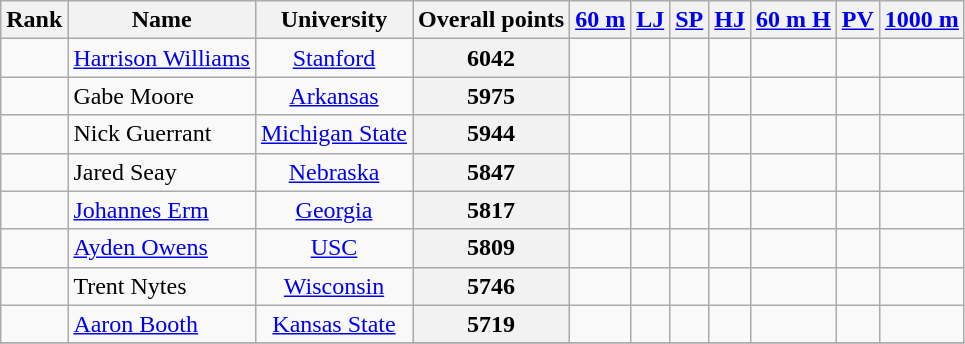<table class="wikitable sortable" style="text-align:center">
<tr>
<th>Rank</th>
<th>Name</th>
<th>University</th>
<th>Overall points</th>
<th><a href='#'>60 m</a></th>
<th><a href='#'>LJ</a></th>
<th><a href='#'>SP</a></th>
<th><a href='#'>HJ</a></th>
<th><a href='#'>60 m H</a></th>
<th><a href='#'>PV</a></th>
<th><a href='#'>1000 m</a></th>
</tr>
<tr>
<td></td>
<td align=left><a href='#'>Harrison Williams</a></td>
<td><a href='#'>Stanford</a></td>
<th>6042</th>
<td></td>
<td></td>
<td></td>
<td></td>
<td></td>
<td></td>
<td></td>
</tr>
<tr>
<td></td>
<td align=left>Gabe Moore</td>
<td><a href='#'>Arkansas</a></td>
<th>5975</th>
<td></td>
<td></td>
<td></td>
<td></td>
<td></td>
<td></td>
<td></td>
</tr>
<tr>
<td></td>
<td align=left>Nick Guerrant</td>
<td><a href='#'>Michigan State</a></td>
<th>5944</th>
<td></td>
<td></td>
<td></td>
<td></td>
<td></td>
<td></td>
<td></td>
</tr>
<tr>
<td></td>
<td align=left>Jared Seay</td>
<td><a href='#'>Nebraska</a></td>
<th>5847</th>
<td></td>
<td></td>
<td></td>
<td></td>
<td></td>
<td></td>
<td></td>
</tr>
<tr>
<td></td>
<td align=left><a href='#'>Johannes Erm</a> </td>
<td><a href='#'>Georgia</a></td>
<th>5817</th>
<td></td>
<td></td>
<td></td>
<td></td>
<td></td>
<td></td>
<td></td>
</tr>
<tr>
<td></td>
<td align=left><a href='#'>Ayden Owens</a> </td>
<td><a href='#'>USC</a></td>
<th>5809</th>
<td></td>
<td></td>
<td></td>
<td></td>
<td></td>
<td></td>
<td></td>
</tr>
<tr>
<td></td>
<td align=left>Trent Nytes</td>
<td><a href='#'>Wisconsin</a></td>
<th>5746</th>
<td></td>
<td></td>
<td></td>
<td></td>
<td></td>
<td></td>
<td></td>
</tr>
<tr>
<td></td>
<td align=left><a href='#'>Aaron Booth</a> </td>
<td><a href='#'>Kansas State</a></td>
<th>5719</th>
<td></td>
<td></td>
<td></td>
<td></td>
<td></td>
<td></td>
<td></td>
</tr>
<tr>
</tr>
</table>
